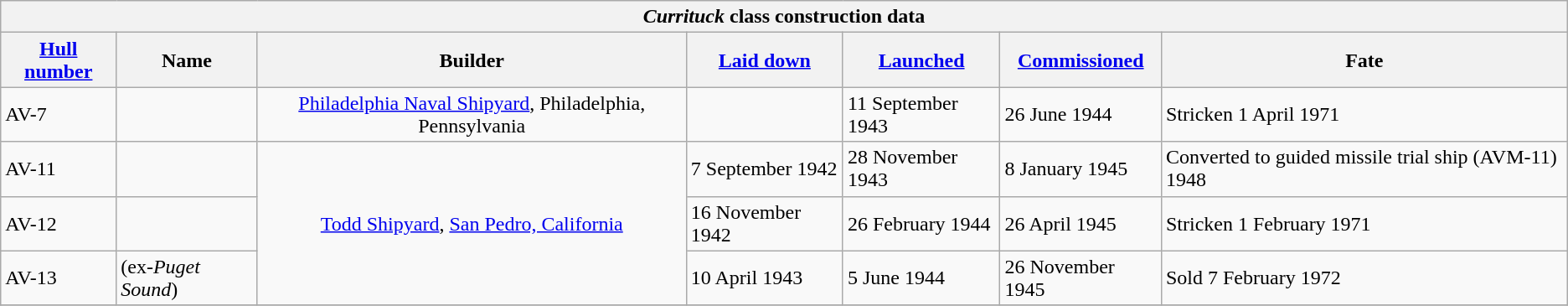<table class="wikitable">
<tr>
<th colspan="7"><em>Currituck</em> class construction data</th>
</tr>
<tr>
<th scope="col"><a href='#'>Hull number</a></th>
<th scope="col">Name</th>
<th scope="col">Builder</th>
<th scope="col"><a href='#'>Laid down</a></th>
<th scope="col"><a href='#'>Launched</a></th>
<th scope="col"><a href='#'>Commissioned</a></th>
<th scope="col">Fate</th>
</tr>
<tr>
<td scope="row">AV-7</td>
<td></td>
<td align="center"><a href='#'>Philadelphia Naval Shipyard</a>, Philadelphia, Pennsylvania</td>
<td></td>
<td>11 September 1943</td>
<td>26 June 1944</td>
<td>Stricken 1 April 1971</td>
</tr>
<tr>
<td scope="row">AV-11</td>
<td></td>
<td rowspan="3" align="center"><a href='#'>Todd Shipyard</a>, <a href='#'>San Pedro, California</a></td>
<td>7 September 1942</td>
<td>28 November 1943</td>
<td>8 January 1945</td>
<td>Converted to guided missile trial ship (AVM-11) 1948</td>
</tr>
<tr>
<td scope="row">AV-12</td>
<td></td>
<td>16 November 1942</td>
<td>26 February 1944</td>
<td>26 April 1945</td>
<td>Stricken 1 February 1971</td>
</tr>
<tr>
<td scope="row">AV-13</td>
<td> (ex-<em>Puget Sound</em>)</td>
<td>10 April 1943</td>
<td>5 June 1944</td>
<td>26 November 1945</td>
<td>Sold 7 February 1972</td>
</tr>
<tr>
</tr>
</table>
